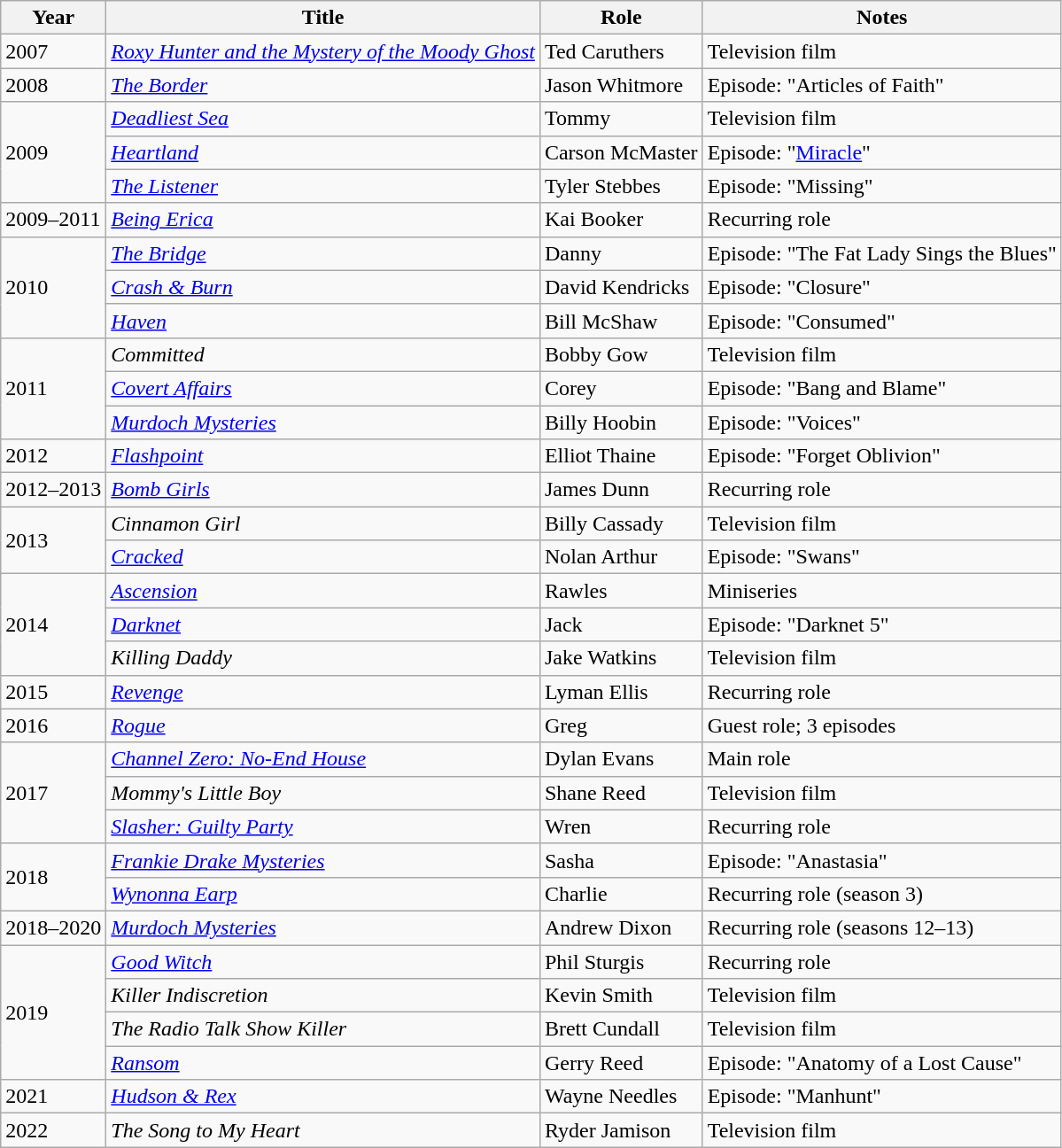<table class="wikitable sortable">
<tr>
<th>Year</th>
<th>Title</th>
<th>Role</th>
<th class="unsortable">Notes</th>
</tr>
<tr>
<td>2007</td>
<td><em><a href='#'>Roxy Hunter and the Mystery of the Moody Ghost</a></em></td>
<td>Ted Caruthers</td>
<td>Television film</td>
</tr>
<tr>
<td>2008</td>
<td data-sort-value="Border, The"><em><a href='#'>The Border</a></em></td>
<td>Jason Whitmore</td>
<td>Episode: "Articles of Faith"</td>
</tr>
<tr>
<td rowspan="3">2009</td>
<td><em><a href='#'>Deadliest Sea</a></em></td>
<td>Tommy</td>
<td>Television film</td>
</tr>
<tr>
<td><em><a href='#'>Heartland</a></em></td>
<td>Carson McMaster</td>
<td>Episode: "<a href='#'>Miracle</a>"</td>
</tr>
<tr>
<td data-sort-value="Listener, The"><em><a href='#'>The Listener</a></em></td>
<td>Tyler Stebbes</td>
<td>Episode: "Missing"</td>
</tr>
<tr>
<td>2009–2011</td>
<td><em><a href='#'>Being Erica</a></em></td>
<td>Kai Booker</td>
<td>Recurring role</td>
</tr>
<tr>
<td rowspan="3">2010</td>
<td data-sort-value="Bridge, The"><em><a href='#'>The Bridge</a></em></td>
<td>Danny</td>
<td>Episode: "The Fat Lady Sings the Blues"</td>
</tr>
<tr>
<td><em><a href='#'>Crash & Burn</a></em></td>
<td>David Kendricks</td>
<td>Episode: "Closure"</td>
</tr>
<tr>
<td><em><a href='#'>Haven</a></em></td>
<td>Bill McShaw</td>
<td>Episode: "Consumed"</td>
</tr>
<tr>
<td rowspan="3">2011</td>
<td><em>Committed</em></td>
<td>Bobby Gow</td>
<td>Television film</td>
</tr>
<tr>
<td><em><a href='#'>Covert Affairs</a></em></td>
<td>Corey</td>
<td>Episode: "Bang and Blame"</td>
</tr>
<tr>
<td><em><a href='#'>Murdoch Mysteries</a></em></td>
<td>Billy Hoobin</td>
<td>Episode: "Voices"</td>
</tr>
<tr>
<td>2012</td>
<td><em><a href='#'>Flashpoint</a></em></td>
<td>Elliot Thaine</td>
<td>Episode: "Forget Oblivion"</td>
</tr>
<tr>
<td>2012–2013</td>
<td><em><a href='#'>Bomb Girls</a></em></td>
<td>James Dunn</td>
<td>Recurring role</td>
</tr>
<tr>
<td rowspan="2">2013</td>
<td><em>Cinnamon Girl</em></td>
<td>Billy Cassady</td>
<td>Television film</td>
</tr>
<tr>
<td><em><a href='#'>Cracked</a></em></td>
<td>Nolan Arthur</td>
<td>Episode: "Swans"</td>
</tr>
<tr>
<td rowspan="3">2014</td>
<td><em><a href='#'>Ascension</a></em></td>
<td>Rawles</td>
<td>Miniseries</td>
</tr>
<tr>
<td><em><a href='#'>Darknet</a></em></td>
<td>Jack</td>
<td>Episode: "Darknet 5"</td>
</tr>
<tr>
<td><em>Killing Daddy</em></td>
<td>Jake Watkins</td>
<td>Television film</td>
</tr>
<tr>
<td>2015</td>
<td><em><a href='#'>Revenge</a></em></td>
<td>Lyman Ellis</td>
<td>Recurring role</td>
</tr>
<tr>
<td>2016</td>
<td><em><a href='#'>Rogue</a></em></td>
<td>Greg</td>
<td>Guest role; 3 episodes</td>
</tr>
<tr>
<td rowspan="3">2017</td>
<td><em><a href='#'>Channel Zero: No-End House</a></em></td>
<td>Dylan Evans</td>
<td>Main role</td>
</tr>
<tr>
<td><em>Mommy's Little Boy</em></td>
<td>Shane Reed</td>
<td>Television film</td>
</tr>
<tr>
<td><em><a href='#'>Slasher: Guilty Party</a></em></td>
<td>Wren</td>
<td>Recurring role</td>
</tr>
<tr>
<td rowspan="2">2018</td>
<td><em><a href='#'>Frankie Drake Mysteries</a></em></td>
<td>Sasha</td>
<td>Episode: "Anastasia"</td>
</tr>
<tr>
<td><em><a href='#'>Wynonna Earp</a></em></td>
<td>Charlie</td>
<td>Recurring role (season 3)</td>
</tr>
<tr>
<td>2018–2020</td>
<td><em><a href='#'>Murdoch Mysteries</a></em></td>
<td>Andrew Dixon</td>
<td>Recurring role (seasons 12–13)</td>
</tr>
<tr>
<td rowspan="4">2019</td>
<td><em><a href='#'>Good Witch</a></em></td>
<td>Phil Sturgis</td>
<td>Recurring role</td>
</tr>
<tr>
<td><em>Killer Indiscretion</em></td>
<td>Kevin Smith</td>
<td>Television film</td>
</tr>
<tr>
<td data-sort-value="Radio Talk Show Killer, The"><em>The Radio Talk Show Killer</em></td>
<td>Brett Cundall</td>
<td>Television film</td>
</tr>
<tr>
<td><em><a href='#'>Ransom</a></em></td>
<td>Gerry Reed</td>
<td>Episode: "Anatomy of a Lost Cause"</td>
</tr>
<tr>
<td>2021</td>
<td><em><a href='#'>Hudson & Rex</a></em></td>
<td>Wayne Needles</td>
<td>Episode: "Manhunt"</td>
</tr>
<tr>
<td>2022</td>
<td data-sort-value="Song to My Heart, The"><em>The Song to My Heart</em></td>
<td>Ryder Jamison</td>
<td>Television film</td>
</tr>
</table>
